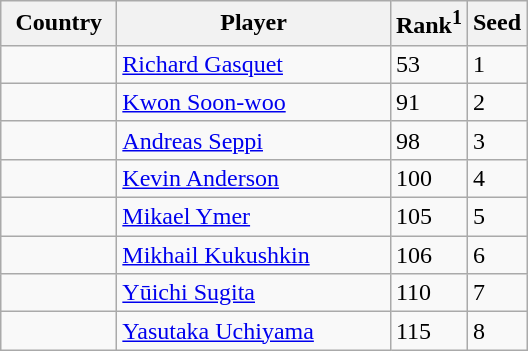<table class="wikitable" border="1">
<tr>
<th width="70">Country</th>
<th width="175">Player</th>
<th>Rank<sup>1</sup></th>
<th>Seed</th>
</tr>
<tr>
<td></td>
<td><a href='#'>Richard Gasquet</a></td>
<td>53</td>
<td>1</td>
</tr>
<tr>
<td></td>
<td><a href='#'>Kwon Soon-woo</a></td>
<td>91</td>
<td>2</td>
</tr>
<tr>
<td></td>
<td><a href='#'>Andreas Seppi</a></td>
<td>98</td>
<td>3</td>
</tr>
<tr>
<td></td>
<td><a href='#'>Kevin Anderson</a></td>
<td>100</td>
<td>4</td>
</tr>
<tr>
<td></td>
<td><a href='#'>Mikael Ymer</a></td>
<td>105</td>
<td>5</td>
</tr>
<tr>
<td></td>
<td><a href='#'>Mikhail Kukushkin</a></td>
<td>106</td>
<td>6</td>
</tr>
<tr>
<td></td>
<td><a href='#'>Yūichi Sugita</a></td>
<td>110</td>
<td>7</td>
</tr>
<tr>
<td></td>
<td><a href='#'>Yasutaka Uchiyama</a></td>
<td>115</td>
<td>8</td>
</tr>
</table>
